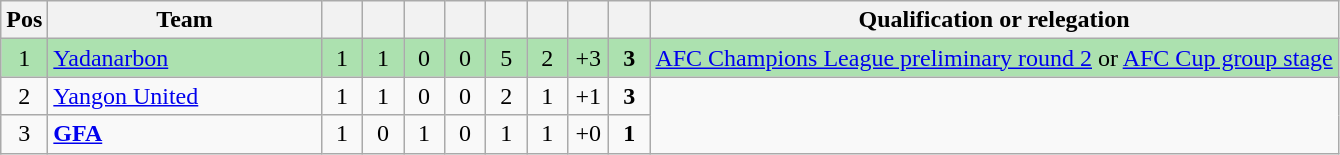<table class="wikitable" style="text-align: center;">
<tr>
<th width="20">Pos</th>
<th width="175">Team</th>
<th width="20"></th>
<th width="20"></th>
<th width="20"></th>
<th width="20"></th>
<th width="20"></th>
<th width="20"></th>
<th width="20"></th>
<th width="20"></th>
<th>Qualification or relegation</th>
</tr>
<tr style="background:#ACE1AF">
<td>1</td>
<td align=left><a href='#'>Yadanarbon</a></td>
<td>1</td>
<td>1</td>
<td>0</td>
<td>0</td>
<td>5</td>
<td>2</td>
<td>+3</td>
<td><strong>3</strong></td>
<td rowspan=1><a href='#'>AFC Champions League preliminary round 2</a> or <a href='#'>AFC Cup group stage</a></td>
</tr>
<tr>
<td>2</td>
<td align=left><a href='#'>Yangon United</a></td>
<td>1</td>
<td>1</td>
<td>0</td>
<td>0</td>
<td>2</td>
<td>1</td>
<td>+1</td>
<td><strong>3</strong></td>
</tr>
<tr>
<td>3</td>
<td align=left><strong><a href='#'>GFA</a></strong></td>
<td>1</td>
<td>0</td>
<td>1</td>
<td>0</td>
<td>1</td>
<td>1</td>
<td>+0</td>
<td><strong>1</strong></td>
</tr>
</table>
